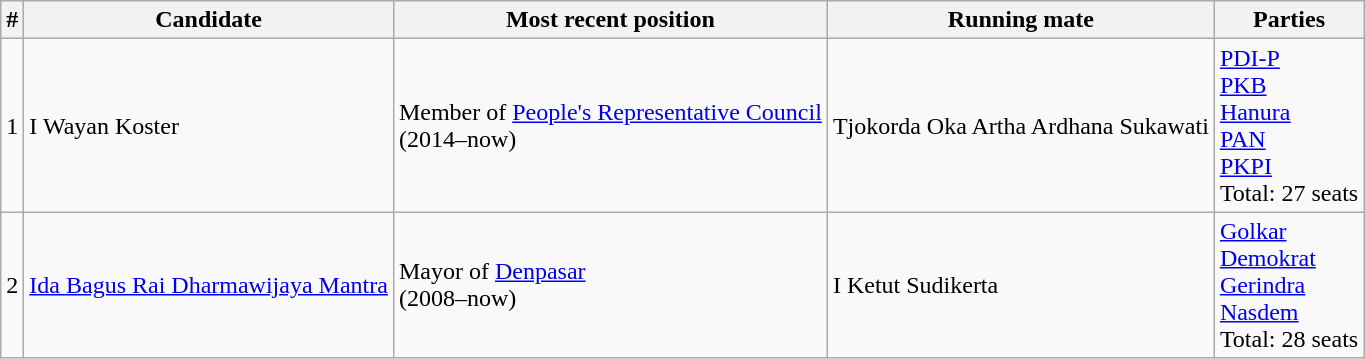<table class="wikitable">
<tr>
<th>#</th>
<th>Candidate</th>
<th>Most recent position</th>
<th>Running mate</th>
<th>Parties</th>
</tr>
<tr>
<td>1</td>
<td>I Wayan Koster</td>
<td>Member of <a href='#'>People's Representative Council</a><br>(2014–now)</td>
<td>Tjokorda Oka Artha Ardhana Sukawati</td>
<td><a href='#'>PDI-P</a><br><a href='#'>PKB</a><br><a href='#'>Hanura</a><br><a href='#'>PAN</a><br><a href='#'>PKPI</a><br>Total: 27 seats</td>
</tr>
<tr>
<td>2</td>
<td><a href='#'>Ida Bagus Rai Dharmawijaya Mantra</a></td>
<td>Mayor of <a href='#'>Denpasar</a><br>(2008–now)</td>
<td>I Ketut Sudikerta</td>
<td><a href='#'>Golkar</a><br><a href='#'>Demokrat</a><br><a href='#'>Gerindra</a><br><a href='#'>Nasdem</a><br>Total: 28 seats</td>
</tr>
</table>
